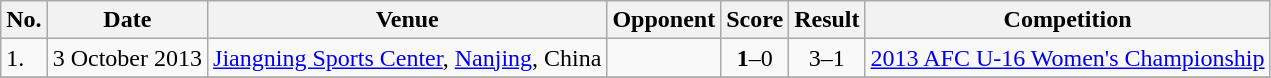<table class="wikitable">
<tr>
<th>No.</th>
<th>Date</th>
<th>Venue</th>
<th>Opponent</th>
<th>Score</th>
<th>Result</th>
<th>Competition</th>
</tr>
<tr>
<td>1.</td>
<td>3 October 2013</td>
<td><a href='#'>Jiangning Sports Center</a>, <a href='#'>Nanjing</a>, China</td>
<td></td>
<td align=center><strong>1</strong>–0</td>
<td align=center>3–1</td>
<td><a href='#'>2013 AFC U-16 Women's Championship</a></td>
</tr>
<tr>
</tr>
</table>
